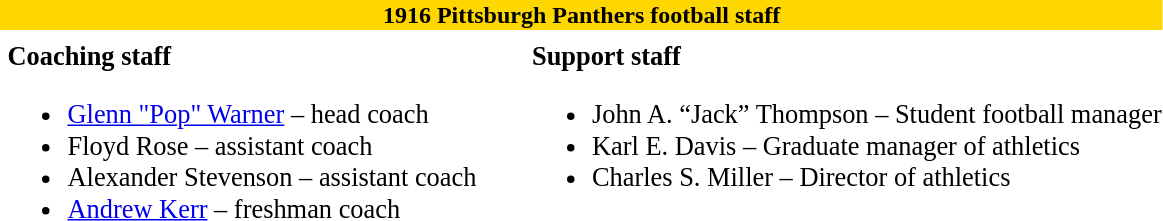<table class="toccolours" style="text-align: left;">
<tr>
<th colspan="10" style="background:gold; color:dark blue; text-align: center;"><strong>1916 Pittsburgh Panthers football staff</strong></th>
</tr>
<tr>
<td colspan="10" align="right"></td>
</tr>
<tr>
<td valign="top"></td>
<td style="font-size: 110%;" valign="top"><strong>Coaching staff</strong><br><ul><li><a href='#'>Glenn "Pop" Warner</a> – head coach</li><li>Floyd Rose – assistant coach</li><li>Alexander Stevenson – assistant coach</li><li><a href='#'>Andrew Kerr</a> – freshman coach</li></ul></td>
<td width="25"> </td>
<td valign="top"></td>
<td style="font-size: 110%;" valign="top"><strong>Support staff</strong><br><ul><li>John A. “Jack” Thompson – Student football manager</li><li>Karl E. Davis – Graduate manager of athletics</li><li>Charles S. Miller – Director of athletics</li></ul></td>
</tr>
</table>
